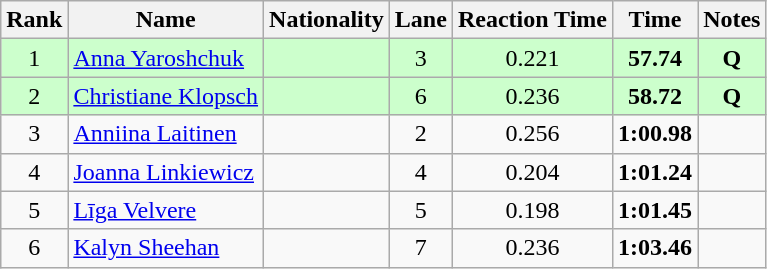<table class="wikitable sortable" style="text-align:center">
<tr>
<th>Rank</th>
<th>Name</th>
<th>Nationality</th>
<th>Lane</th>
<th>Reaction Time</th>
<th>Time</th>
<th>Notes</th>
</tr>
<tr bgcolor=ccffcc>
<td>1</td>
<td align=left><a href='#'>Anna Yaroshchuk</a></td>
<td align=left></td>
<td>3</td>
<td>0.221</td>
<td><strong>57.74</strong></td>
<td><strong>Q</strong></td>
</tr>
<tr bgcolor=ccffcc>
<td>2</td>
<td align=left><a href='#'>Christiane Klopsch</a></td>
<td align=left></td>
<td>6</td>
<td>0.236</td>
<td><strong>58.72</strong></td>
<td><strong>Q</strong></td>
</tr>
<tr>
<td>3</td>
<td align=left><a href='#'>Anniina Laitinen</a></td>
<td align=left></td>
<td>2</td>
<td>0.256</td>
<td><strong>1:00.98</strong></td>
<td></td>
</tr>
<tr>
<td>4</td>
<td align=left><a href='#'>Joanna Linkiewicz</a></td>
<td align=left></td>
<td>4</td>
<td>0.204</td>
<td><strong>1:01.24</strong></td>
<td></td>
</tr>
<tr>
<td>5</td>
<td align=left><a href='#'>Līga Velvere</a></td>
<td align=left></td>
<td>5</td>
<td>0.198</td>
<td><strong>1:01.45</strong></td>
<td></td>
</tr>
<tr>
<td>6</td>
<td align=left><a href='#'>Kalyn Sheehan</a></td>
<td align=left></td>
<td>7</td>
<td>0.236</td>
<td><strong>1:03.46</strong></td>
<td></td>
</tr>
</table>
